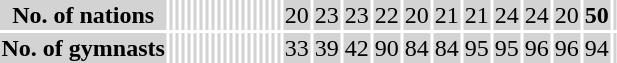<table>
<tr>
</tr>
<tr>
</tr>
<tr>
</tr>
<tr>
</tr>
<tr>
</tr>
<tr>
</tr>
<tr>
</tr>
<tr>
</tr>
<tr>
</tr>
<tr>
</tr>
<tr>
</tr>
<tr>
</tr>
<tr>
</tr>
<tr>
</tr>
<tr>
</tr>
<tr>
</tr>
<tr>
</tr>
<tr>
</tr>
<tr>
</tr>
<tr>
</tr>
<tr>
</tr>
<tr>
</tr>
<tr>
</tr>
<tr>
</tr>
<tr>
</tr>
<tr>
</tr>
<tr>
</tr>
<tr>
</tr>
<tr>
</tr>
<tr>
</tr>
<tr>
</tr>
<tr>
</tr>
<tr>
</tr>
<tr>
</tr>
<tr>
</tr>
<tr>
</tr>
<tr>
</tr>
<tr>
</tr>
<tr>
</tr>
<tr>
</tr>
<tr>
</tr>
<tr>
</tr>
<tr>
</tr>
<tr>
</tr>
<tr>
</tr>
<tr>
</tr>
<tr>
</tr>
<tr>
</tr>
<tr>
</tr>
<tr>
</tr>
<tr>
</tr>
<tr bgcolor=lightgray>
<th><strong>No. of nations</strong></th>
<td></td>
<td></td>
<td></td>
<td></td>
<td></td>
<td></td>
<td></td>
<td></td>
<td></td>
<td></td>
<td></td>
<td></td>
<td></td>
<td></td>
<td></td>
<td></td>
<td></td>
<td></td>
<td></td>
<td>20</td>
<td>23</td>
<td>23</td>
<td>22</td>
<td>20</td>
<td>21</td>
<td>21</td>
<td>24</td>
<td>24</td>
<td>20</td>
<td><strong>50</strong></td>
<td></td>
</tr>
<tr bgcolor=lightgray>
<th><strong>No. of gymnasts</strong></th>
<td></td>
<td></td>
<td></td>
<td></td>
<td></td>
<td></td>
<td></td>
<td></td>
<td></td>
<td></td>
<td></td>
<td></td>
<td></td>
<td></td>
<td></td>
<td></td>
<td></td>
<td></td>
<td></td>
<td>33</td>
<td>39</td>
<td>42</td>
<td>90</td>
<td>84</td>
<td>84</td>
<td>95</td>
<td>95</td>
<td>96</td>
<td>96</td>
<td>94</td>
<td></td>
</tr>
<tr>
</tr>
</table>
